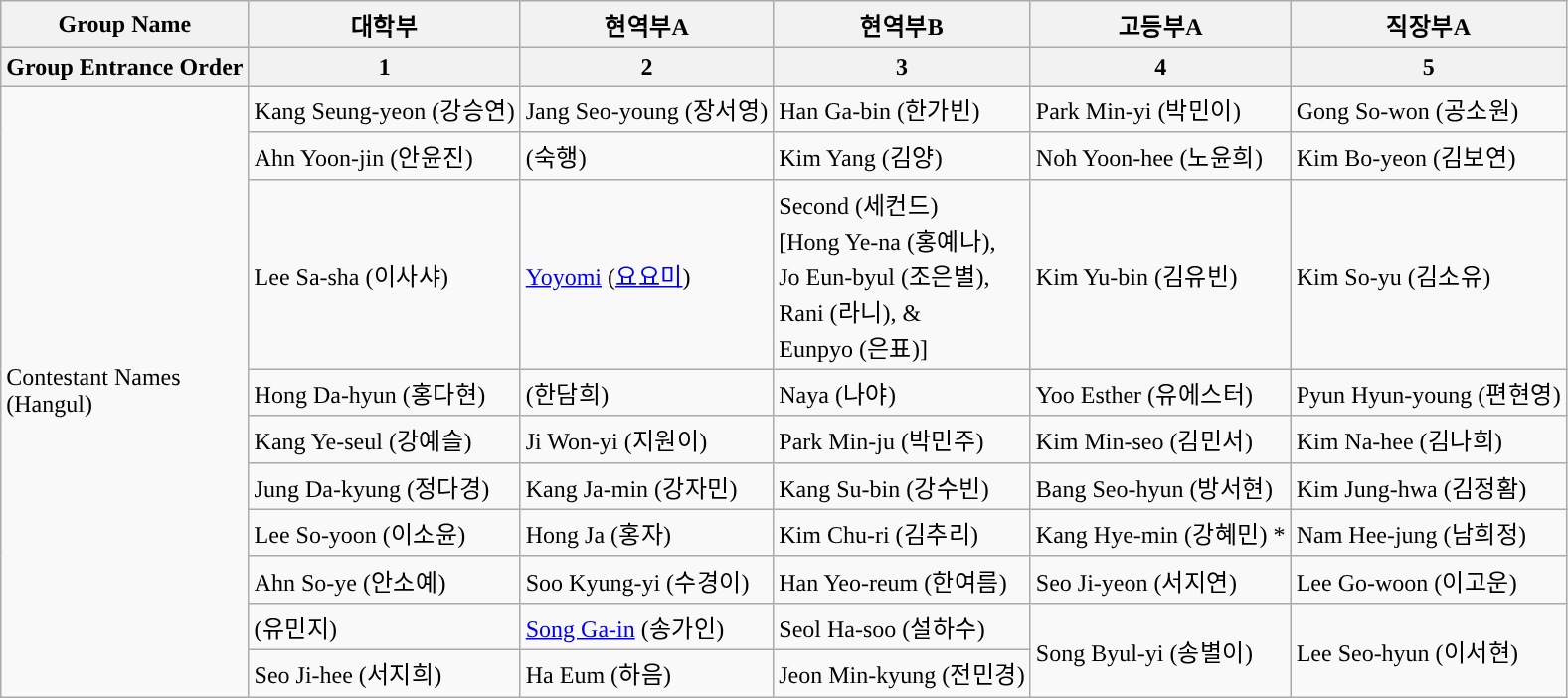<table class="wikitable">
<tr>
<th>Group Name</th>
<th>대학부</th>
<th>현역부A</th>
<th>현역부B</th>
<th>고등부A</th>
<th>직장부A</th>
</tr>
<tr>
<th>Group Entrance Order</th>
<th>1</th>
<th>2</th>
<th>3</th>
<th>4</th>
<th>5</th>
</tr>
<tr>
<td rowspan=10>Contestant Names<br>(Hangul)</td>
<td>Kang Seung-yeon (강승연)</td>
<td>Jang Seo-young (장서영)</td>
<td>Han Ga-bin (한가빈)</td>
<td>Park Min-yi (박민이)</td>
<td>Gong So-won (공소원)</td>
</tr>
<tr>
<td>Ahn Yoon-jin (안윤진)</td>
<td> (숙행) </td>
<td>Kim Yang (김양) </td>
<td>Noh Yoon-hee (노윤희)</td>
<td>Kim Bo-yeon (김보연)</td>
</tr>
<tr>
<td>Lee Sa-sha (이사샤)</td>
<td><a href='#'>Yoyomi</a> (<a href='#'>요요미</a>)</td>
<td>Second (세컨드) <br>[Hong Ye-na (홍예나),<br>Jo Eun-byul (조은별),<br>Rani (라니), &<br>Eunpyo (은표)]</td>
<td>Kim Yu-bin (김유빈)</td>
<td>Kim So-yu (김소유)</td>
</tr>
<tr>
<td>Hong Da-hyun (홍다현)</td>
<td> (한담희)</td>
<td>Naya (나야)</td>
<td>Yoo Esther (유에스터)</td>
<td>Pyun Hyun-young (편현영)</td>
</tr>
<tr>
<td>Kang Ye-seul (강예슬)</td>
<td>Ji Won-yi (지원이) </td>
<td>Park Min-ju (박민주)</td>
<td>Kim Min-seo (김민서)</td>
<td>Kim Na-hee (김나희)</td>
</tr>
<tr>
<td>Jung Da-kyung (정다경)</td>
<td>Kang Ja-min (강자민)</td>
<td>Kang Su-bin (강수빈)</td>
<td>Bang Seo-hyun (방서현) </td>
<td>Kim Jung-hwa (김정홤)</td>
</tr>
<tr>
<td>Lee So-yoon (이소윤)</td>
<td>Hong Ja (홍자)</td>
<td>Kim Chu-ri (김추리)</td>
<td>Kang Hye-min (강혜민)  *</td>
<td>Nam Hee-jung (남희정)</td>
</tr>
<tr>
<td>Ahn So-ye (안소예)</td>
<td>Soo Kyung-yi (수경이)</td>
<td>Han Yeo-reum (한여름)</td>
<td>Seo Ji-yeon (서지연)</td>
<td>Lee Go-woon (이고운)</td>
</tr>
<tr>
<td> (유민지)</td>
<td><a href='#'>Song Ga-in</a> (송가인)</td>
<td>Seol Ha-soo (설하수)</td>
<td rowspan=2>Song Byul-yi (송별이)</td>
<td rowspan=2>Lee Seo-hyun (이서현)</td>
</tr>
<tr>
<td>Seo Ji-hee (서지희)</td>
<td>Ha Eum (하음)</td>
<td>Jeon Min-kyung (전민경)</td>
</tr>
</table>
